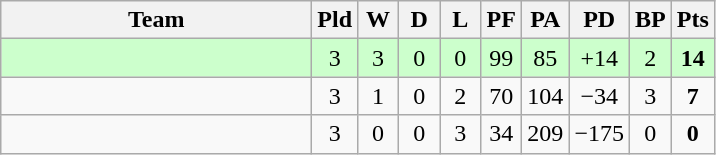<table class="wikitable" style="text-align:center;">
<tr>
<th width=200>Team</th>
<th width=20>Pld</th>
<th width=20>W</th>
<th width=20>D</th>
<th width=20>L</th>
<th width=20>PF</th>
<th width=20>PA</th>
<th width=30>PD</th>
<th width=20>BP</th>
<th width=20>Pts</th>
</tr>
<tr style="background:#cfc;">
<td style="text-align:left"></td>
<td>3</td>
<td>3</td>
<td>0</td>
<td>0</td>
<td>99</td>
<td>85</td>
<td>+14</td>
<td>2</td>
<td><strong>14</strong></td>
</tr>
<tr>
<td style="text-align:left"></td>
<td>3</td>
<td>1</td>
<td>0</td>
<td>2</td>
<td>70</td>
<td>104</td>
<td>−34</td>
<td>3</td>
<td><strong>7</strong></td>
</tr>
<tr>
<td style="text-align:left"></td>
<td>3</td>
<td>0</td>
<td>0</td>
<td>3</td>
<td>34</td>
<td>209</td>
<td>−175</td>
<td>0</td>
<td><strong>0</strong></td>
</tr>
</table>
